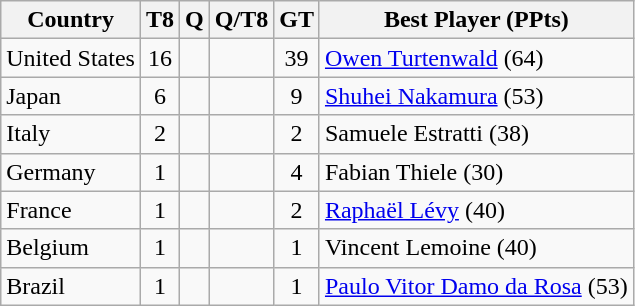<table class="wikitable sortable">
<tr>
<th>Country</th>
<th>T8</th>
<th>Q</th>
<th>Q/T8</th>
<th>GT</th>
<th>Best Player (PPts)</th>
</tr>
<tr>
<td> United States</td>
<td align=center>16</td>
<td align=center></td>
<td align=center></td>
<td align=center>39</td>
<td><a href='#'>Owen Turtenwald</a> (64)</td>
</tr>
<tr>
<td> Japan</td>
<td align=center>6</td>
<td align=center></td>
<td align=center></td>
<td align=center>9</td>
<td><a href='#'>Shuhei Nakamura</a> (53)</td>
</tr>
<tr>
<td> Italy</td>
<td align=center>2</td>
<td align=center></td>
<td align=center></td>
<td align=center>2</td>
<td>Samuele Estratti (38)</td>
</tr>
<tr>
<td> Germany</td>
<td align=center>1</td>
<td align=center></td>
<td align=center></td>
<td align=center>4</td>
<td>Fabian Thiele (30)</td>
</tr>
<tr>
<td> France</td>
<td align=center>1</td>
<td align=center></td>
<td align=center></td>
<td align=center>2</td>
<td><a href='#'>Raphaël Lévy</a> (40)</td>
</tr>
<tr>
<td> Belgium</td>
<td align=center>1</td>
<td align=center></td>
<td align=center></td>
<td align=center>1</td>
<td>Vincent Lemoine (40)</td>
</tr>
<tr>
<td> Brazil</td>
<td align=center>1</td>
<td align=center></td>
<td align=center></td>
<td align=center>1</td>
<td><a href='#'>Paulo Vitor Damo da Rosa</a> (53)</td>
</tr>
</table>
